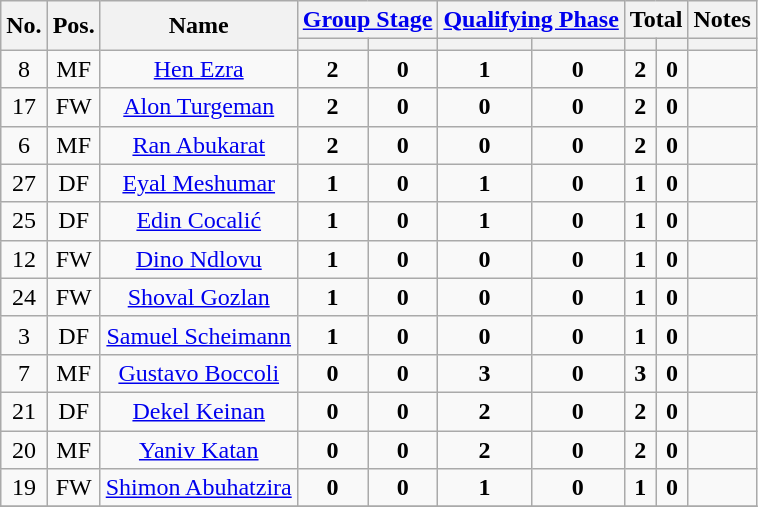<table class="wikitable sortable" style="text-align: center">
<tr>
<th rowspan="2">No.</th>
<th rowspan="2">Pos.</th>
<th rowspan="2">Name</th>
<th colspan="2"><a href='#'>Group Stage</a></th>
<th colspan="2"><a href='#'>Qualifying Phase</a></th>
<th colspan="2">Total</th>
<th colspan="2">Notes</th>
</tr>
<tr>
<th></th>
<th></th>
<th></th>
<th></th>
<th></th>
<th></th>
<th></th>
</tr>
<tr>
<td>8</td>
<td>MF</td>
<td><a href='#'>Hen Ezra</a></td>
<td><strong>2</strong></td>
<td><strong>0</strong></td>
<td><strong>1</strong></td>
<td><strong>0</strong></td>
<td><strong>2</strong></td>
<td><strong>0</strong></td>
<td></td>
</tr>
<tr>
<td>17</td>
<td>FW</td>
<td><a href='#'>Alon Turgeman</a></td>
<td><strong>2</strong></td>
<td><strong>0</strong></td>
<td><strong>0</strong></td>
<td><strong>0</strong></td>
<td><strong>2</strong></td>
<td><strong>0</strong></td>
<td></td>
</tr>
<tr>
<td>6</td>
<td>MF</td>
<td><a href='#'>Ran Abukarat</a></td>
<td><strong>2</strong></td>
<td><strong>0</strong></td>
<td><strong>0</strong></td>
<td><strong>0</strong></td>
<td><strong>2</strong></td>
<td><strong>0</strong></td>
<td></td>
</tr>
<tr>
<td>27</td>
<td>DF</td>
<td><a href='#'>Eyal Meshumar</a></td>
<td><strong>1</strong></td>
<td><strong>0</strong></td>
<td><strong>1</strong></td>
<td><strong>0</strong></td>
<td><strong>1</strong></td>
<td><strong>0</strong></td>
<td></td>
</tr>
<tr>
<td>25</td>
<td>DF</td>
<td><a href='#'>Edin Cocalić</a></td>
<td><strong>1</strong></td>
<td><strong>0</strong></td>
<td><strong>1</strong></td>
<td><strong>0</strong></td>
<td><strong>1</strong></td>
<td><strong>0</strong></td>
<td></td>
</tr>
<tr>
<td>12</td>
<td>FW</td>
<td><a href='#'>Dino Ndlovu</a></td>
<td><strong>1</strong></td>
<td><strong>0</strong></td>
<td><strong>0</strong></td>
<td><strong>0</strong></td>
<td><strong>1</strong></td>
<td><strong>0</strong></td>
<td></td>
</tr>
<tr>
<td>24</td>
<td>FW</td>
<td><a href='#'>Shoval Gozlan</a></td>
<td><strong>1</strong></td>
<td><strong>0</strong></td>
<td><strong>0</strong></td>
<td><strong>0</strong></td>
<td><strong>1</strong></td>
<td><strong>0</strong></td>
<td></td>
</tr>
<tr>
<td>3</td>
<td>DF</td>
<td><a href='#'>Samuel Scheimann</a></td>
<td><strong>1</strong></td>
<td><strong>0</strong></td>
<td><strong>0</strong></td>
<td><strong>0</strong></td>
<td><strong>1</strong></td>
<td><strong>0</strong></td>
<td></td>
</tr>
<tr>
<td>7</td>
<td>MF</td>
<td><a href='#'>Gustavo Boccoli</a></td>
<td><strong>0</strong></td>
<td><strong>0</strong></td>
<td><strong>3</strong></td>
<td><strong>0</strong></td>
<td><strong>3</strong></td>
<td><strong>0</strong></td>
<td></td>
</tr>
<tr>
<td>21</td>
<td>DF</td>
<td><a href='#'>Dekel Keinan</a></td>
<td><strong>0</strong></td>
<td><strong>0</strong></td>
<td><strong>2</strong></td>
<td><strong>0</strong></td>
<td><strong>2</strong></td>
<td><strong>0</strong></td>
<td></td>
</tr>
<tr>
<td>20</td>
<td>MF</td>
<td><a href='#'>Yaniv Katan</a></td>
<td><strong>0</strong></td>
<td><strong>0</strong></td>
<td><strong>2</strong></td>
<td><strong>0</strong></td>
<td><strong>2</strong></td>
<td><strong>0</strong></td>
<td></td>
</tr>
<tr>
<td>19</td>
<td>FW</td>
<td><a href='#'>Shimon Abuhatzira</a></td>
<td><strong>0</strong></td>
<td><strong>0</strong></td>
<td><strong>1</strong></td>
<td><strong>0</strong></td>
<td><strong>1</strong></td>
<td><strong>0</strong></td>
<td></td>
</tr>
<tr>
</tr>
</table>
